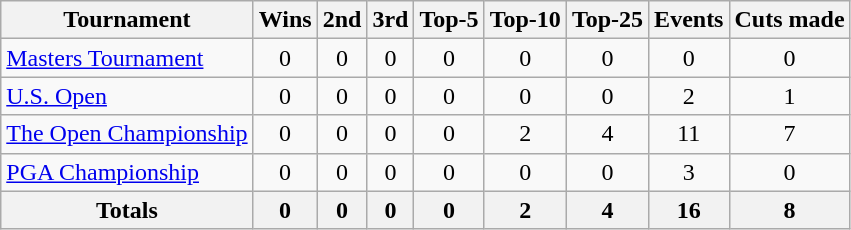<table class=wikitable style=text-align:center>
<tr>
<th>Tournament</th>
<th>Wins</th>
<th>2nd</th>
<th>3rd</th>
<th>Top-5</th>
<th>Top-10</th>
<th>Top-25</th>
<th>Events</th>
<th>Cuts made</th>
</tr>
<tr>
<td align=left><a href='#'>Masters Tournament</a></td>
<td>0</td>
<td>0</td>
<td>0</td>
<td>0</td>
<td>0</td>
<td>0</td>
<td>0</td>
<td>0</td>
</tr>
<tr>
<td align=left><a href='#'>U.S. Open</a></td>
<td>0</td>
<td>0</td>
<td>0</td>
<td>0</td>
<td>0</td>
<td>0</td>
<td>2</td>
<td>1</td>
</tr>
<tr>
<td align=left><a href='#'>The Open Championship</a></td>
<td>0</td>
<td>0</td>
<td>0</td>
<td>0</td>
<td>2</td>
<td>4</td>
<td>11</td>
<td>7</td>
</tr>
<tr>
<td align=left><a href='#'>PGA Championship</a></td>
<td>0</td>
<td>0</td>
<td>0</td>
<td>0</td>
<td>0</td>
<td>0</td>
<td>3</td>
<td>0</td>
</tr>
<tr>
<th>Totals</th>
<th>0</th>
<th>0</th>
<th>0</th>
<th>0</th>
<th>2</th>
<th>4</th>
<th>16</th>
<th>8</th>
</tr>
</table>
